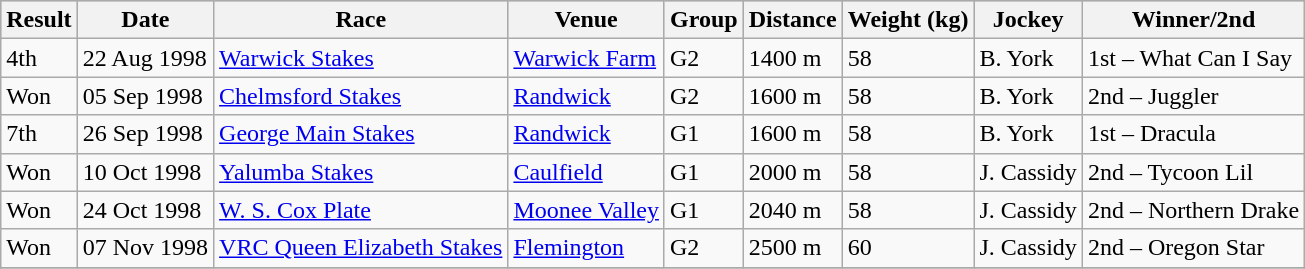<table class="wikitable">
<tr style="background:silver; color:black;">
<th>Result</th>
<th>Date</th>
<th>Race</th>
<th>Venue</th>
<th>Group</th>
<th>Distance</th>
<th>Weight (kg)</th>
<th>Jockey</th>
<th>Winner/2nd</th>
</tr>
<tr>
<td>4th</td>
<td>22 Aug 1998</td>
<td><a href='#'>Warwick Stakes</a></td>
<td><a href='#'>Warwick Farm</a></td>
<td>G2</td>
<td>1400 m</td>
<td>58</td>
<td>B. York</td>
<td>1st – What Can I Say</td>
</tr>
<tr>
<td>Won</td>
<td>05 Sep 1998</td>
<td><a href='#'>Chelmsford Stakes</a></td>
<td><a href='#'>Randwick</a></td>
<td>G2</td>
<td>1600 m</td>
<td>58</td>
<td>B. York</td>
<td>2nd – Juggler</td>
</tr>
<tr>
<td>7th</td>
<td>26 Sep 1998</td>
<td><a href='#'>George Main Stakes</a></td>
<td><a href='#'>Randwick</a></td>
<td>G1</td>
<td>1600 m</td>
<td>58</td>
<td>B. York</td>
<td>1st – Dracula</td>
</tr>
<tr>
<td>Won</td>
<td>10 Oct 1998</td>
<td><a href='#'>Yalumba Stakes</a></td>
<td><a href='#'>Caulfield</a></td>
<td>G1</td>
<td>2000 m</td>
<td>58</td>
<td>J. Cassidy</td>
<td>2nd – Tycoon Lil</td>
</tr>
<tr>
<td>Won</td>
<td>24 Oct 1998</td>
<td><a href='#'>W. S. Cox Plate</a></td>
<td><a href='#'>Moonee Valley</a></td>
<td>G1</td>
<td>2040 m</td>
<td>58</td>
<td>J. Cassidy</td>
<td>2nd – Northern Drake</td>
</tr>
<tr>
<td>Won</td>
<td>07 Nov 1998</td>
<td><a href='#'>VRC Queen Elizabeth Stakes</a></td>
<td><a href='#'>Flemington</a></td>
<td>G2</td>
<td>2500 m</td>
<td>60</td>
<td>J. Cassidy</td>
<td>2nd – Oregon Star</td>
</tr>
<tr>
</tr>
</table>
